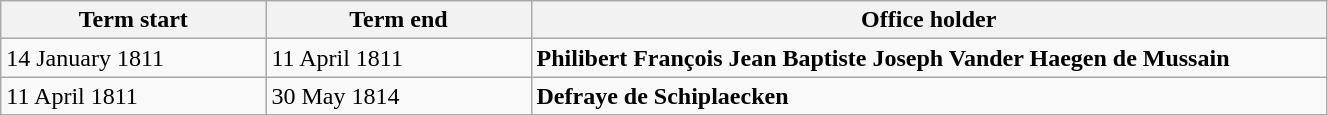<table class="wikitable" style="width: 70%;">
<tr>
<th align="left" style="width: 20%;">Term start</th>
<th align="left" style="width: 20%;">Term end</th>
<th align="left">Office holder</th>
</tr>
<tr valign="top">
<td>14 January 1811</td>
<td>11 April 1811</td>
<td><strong>Philibert François Jean Baptiste Joseph Vander Haegen de Mussain</strong></td>
</tr>
<tr valign="top">
<td>11 April 1811</td>
<td>30 May 1814</td>
<td><strong>Defraye de Schiplaecken</strong></td>
</tr>
</table>
